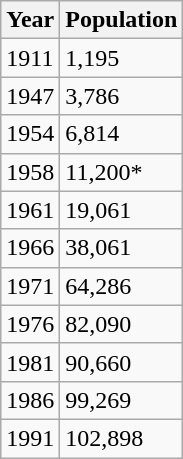<table class="wikitable">
<tr>
<th>Year</th>
<th>Population</th>
</tr>
<tr>
<td>1911</td>
<td>1,195</td>
</tr>
<tr>
<td>1947</td>
<td>3,786</td>
</tr>
<tr>
<td>1954</td>
<td>6,814</td>
</tr>
<tr>
<td>1958</td>
<td>11,200*</td>
</tr>
<tr>
<td>1961</td>
<td>19,061</td>
</tr>
<tr>
<td>1966</td>
<td>38,061</td>
</tr>
<tr>
<td>1971</td>
<td>64,286</td>
</tr>
<tr>
<td>1976</td>
<td>82,090</td>
</tr>
<tr>
<td>1981</td>
<td>90,660</td>
</tr>
<tr>
<td>1986</td>
<td>99,269</td>
</tr>
<tr>
<td>1991</td>
<td>102,898</td>
</tr>
</table>
